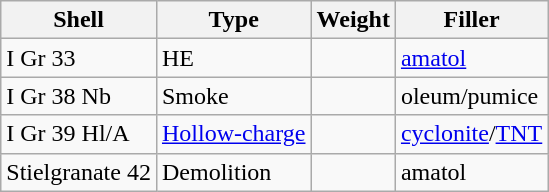<table class="wikitable">
<tr>
<th>Shell</th>
<th>Type</th>
<th>Weight</th>
<th>Filler</th>
</tr>
<tr>
<td>I Gr 33</td>
<td>HE</td>
<td></td>
<td> <a href='#'>amatol</a></td>
</tr>
<tr>
<td>I Gr 38 Nb</td>
<td>Smoke</td>
<td></td>
<td>oleum/pumice</td>
</tr>
<tr>
<td>I Gr 39 Hl/A</td>
<td><a href='#'>Hollow-charge</a></td>
<td></td>
<td><a href='#'>cyclonite</a>/<a href='#'>TNT</a></td>
</tr>
<tr>
<td>Stielgranate 42</td>
<td>Demolition</td>
<td></td>
<td> amatol</td>
</tr>
</table>
